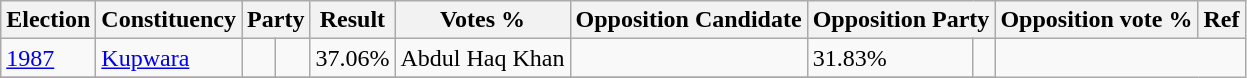<table class="wikitable sortable">
<tr>
<th>Election</th>
<th>Constituency</th>
<th colspan="2">Party</th>
<th>Result</th>
<th>Votes %</th>
<th>Opposition Candidate</th>
<th colspan="2">Opposition Party</th>
<th>Opposition vote %</th>
<th>Ref</th>
</tr>
<tr>
<td><a href='#'>1987</a></td>
<td><a href='#'>Kupwara</a></td>
<td></td>
<td></td>
<td>37.06%</td>
<td>Abdul Haq Khan</td>
<td></td>
<td>31.83%</td>
<td></td>
</tr>
<tr>
</tr>
</table>
